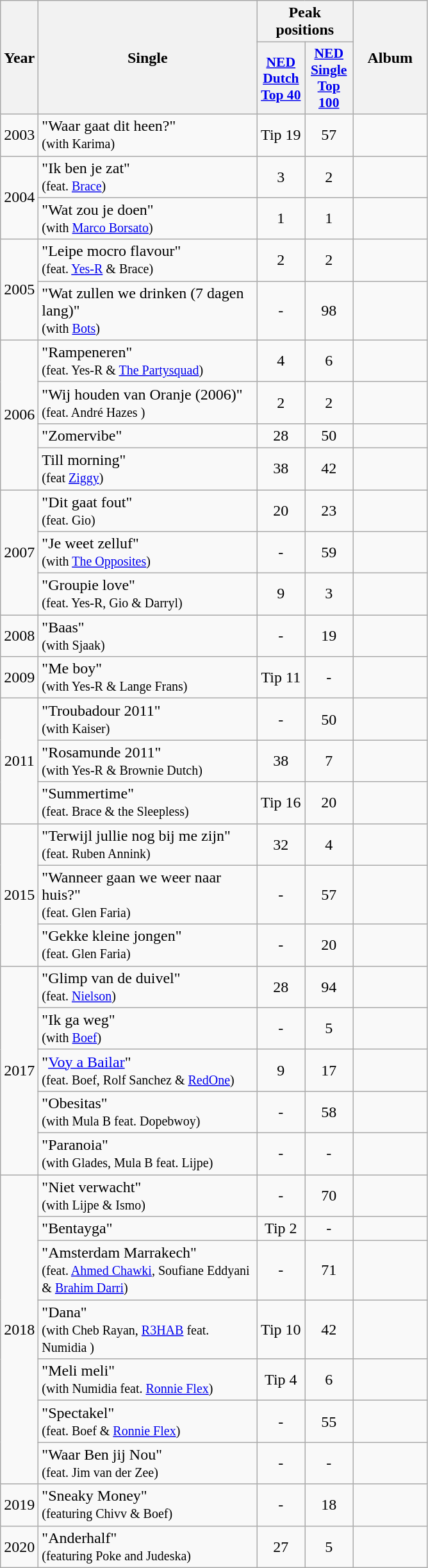<table class="wikitable">
<tr>
<th rowspan="2" style="text-align:center; width:10px;">Year</th>
<th rowspan="2" style="text-align:center; width:220px;">Single</th>
<th style="text-align:center; width:20px;" colspan=2>Peak positions</th>
<th rowspan="2" style="text-align:center; width:70px;">Album</th>
</tr>
<tr>
<th scope="col" style="width:3em;font-size:90%;"><a href='#'>NED<br>Dutch <br>Top 40</a><br></th>
<th scope="col" style="width:3em;font-size:90%;"><a href='#'>NED<br>Single <br>Top 100</a><br></th>
</tr>
<tr>
<td style="text-align:center;">2003</td>
<td>"Waar gaat dit heen?"<br><small>(with Karima)</small></td>
<td style="text-align:center;">Tip 19</td>
<td style="text-align:center;">57</td>
<td style="text-align:center;"></td>
</tr>
<tr>
<td style="text-align:center;" rowspan=2>2004</td>
<td>"Ik ben je zat"<br><small>(feat. <a href='#'>Brace</a>)</small></td>
<td style="text-align:center;">3</td>
<td style="text-align:center;">2</td>
<td style="text-align:center;"></td>
</tr>
<tr>
<td>"Wat zou je doen"<br><small>(with <a href='#'>Marco Borsato</a>)</small></td>
<td style="text-align:center;">1</td>
<td style="text-align:center;">1</td>
<td style="text-align:center;"></td>
</tr>
<tr>
<td style="text-align:center;" rowspan=2>2005</td>
<td>"Leipe mocro flavour"<br><small>(feat. <a href='#'>Yes-R</a> & Brace)</small></td>
<td style="text-align:center;">2</td>
<td style="text-align:center;">2</td>
<td style="text-align:center;"></td>
</tr>
<tr>
<td>"Wat zullen we drinken (7 dagen lang)"<br><small>(with <a href='#'>Bots</a>)</small></td>
<td style="text-align:center;">-</td>
<td style="text-align:center;">98</td>
<td style="text-align:center;"></td>
</tr>
<tr>
<td style="text-align:center;" rowspan=4>2006</td>
<td>"Rampeneren"<br><small>(feat. Yes-R & <a href='#'>The Partysquad</a>)</small></td>
<td style="text-align:center;">4</td>
<td style="text-align:center;">6</td>
<td style="text-align:center;"></td>
</tr>
<tr>
<td>"Wij houden van Oranje (2006)"<br><small>(feat. André Hazes )</small></td>
<td style="text-align:center;">2</td>
<td style="text-align:center;">2</td>
<td style="text-align:center;"></td>
</tr>
<tr>
<td>"Zomervibe"</td>
<td style="text-align:center;">28</td>
<td style="text-align:center;">50</td>
<td style="text-align:center;"></td>
</tr>
<tr>
<td>Till morning"<br><small>(feat <a href='#'>Ziggy</a>)</small></td>
<td style="text-align:center;">38</td>
<td style="text-align:center;">42</td>
<td style="text-align:center;"></td>
</tr>
<tr>
<td style="text-align:center;" rowspan=3>2007</td>
<td>"Dit gaat fout"<br><small>(feat. Gio)</small></td>
<td style="text-align:center;">20</td>
<td style="text-align:center;">23</td>
<td style="text-align:center;"></td>
</tr>
<tr>
<td>"Je weet zelluf"<br><small>(with <a href='#'>The Opposites</a>)</small></td>
<td style="text-align:center;">-</td>
<td style="text-align:center;">59</td>
<td style="text-align:center;"></td>
</tr>
<tr>
<td>"Groupie love"<br><small>(feat. Yes-R, Gio & Darryl)</small></td>
<td style="text-align:center;">9</td>
<td style="text-align:center;">3</td>
<td style="text-align:center;"></td>
</tr>
<tr>
<td style="text-align:center;">2008</td>
<td>"Baas"<br><small>(with Sjaak)</small></td>
<td style="text-align:center;">-</td>
<td style="text-align:center;">19</td>
<td style="text-align:center;"></td>
</tr>
<tr>
<td style="text-align:center;">2009</td>
<td>"Me boy"<br><small>(with Yes-R & Lange Frans)</small></td>
<td style="text-align:center;">Tip 11</td>
<td style="text-align:center;">-</td>
<td style="text-align:center;"></td>
</tr>
<tr>
<td style="text-align:center;" rowspan=3>2011</td>
<td>"Troubadour 2011"<br><small>(with Kaiser)</small></td>
<td style="text-align:center;">-</td>
<td style="text-align:center;">50</td>
<td style="text-align:center;"></td>
</tr>
<tr>
<td>"Rosamunde 2011"<br><small>(with Yes-R & Brownie Dutch)</small></td>
<td style="text-align:center;">38</td>
<td style="text-align:center;">7</td>
<td style="text-align:center;"></td>
</tr>
<tr>
<td>"Summertime"<br><small>(feat. Brace & the Sleepless)</small></td>
<td style="text-align:center;">Tip 16</td>
<td style="text-align:center;">20</td>
<td style="text-align:center;"></td>
</tr>
<tr>
<td style="text-align:center;" rowspan=3>2015</td>
<td>"Terwijl jullie nog bij me zijn"<br><small>(feat. Ruben Annink)</small></td>
<td style="text-align:center;">32</td>
<td style="text-align:center;">4</td>
<td style="text-align:center;"></td>
</tr>
<tr>
<td>"Wanneer gaan we weer naar huis?"<br><small>(feat. Glen Faria)</small></td>
<td style="text-align:center;">-</td>
<td style="text-align:center;">57</td>
<td style="text-align:center;"></td>
</tr>
<tr>
<td>"Gekke kleine jongen"<br><small>(feat. Glen Faria)</small></td>
<td style="text-align:center;">-</td>
<td style="text-align:center;">20</td>
<td style="text-align:center;"></td>
</tr>
<tr>
<td style="text-align:center;" rowspan=5>2017</td>
<td>"Glimp van de duivel"<br><small>(feat. <a href='#'>Nielson</a>)</small></td>
<td style="text-align:center;">28</td>
<td style="text-align:center;">94</td>
<td style="text-align:center;"></td>
</tr>
<tr>
<td>"Ik ga weg"<br><small>(with <a href='#'>Boef</a>)</small></td>
<td style="text-align:center;">-</td>
<td style="text-align:center;">5</td>
<td style="text-align:center;"></td>
</tr>
<tr>
<td>"<a href='#'>Voy a Bailar</a>"<br><small>(feat. Boef, Rolf Sanchez & <a href='#'>RedOne</a>)</small></td>
<td style="text-align:center;">9</td>
<td style="text-align:center;">17</td>
<td style="text-align:center;"></td>
</tr>
<tr>
<td>"Obesitas"<br><small>(with Mula B feat. Dopebwoy)</small></td>
<td style="text-align:center;">-</td>
<td style="text-align:center;">58</td>
<td style="text-align:center;"></td>
</tr>
<tr>
<td>"Paranoia"<br><small>(with Glades, Mula B feat. Lijpe)</small></td>
<td style="text-align:center;">-</td>
<td style="text-align:center;">-</td>
<td style="text-align:center;"></td>
</tr>
<tr>
<td style="text-align:center;" rowspan=7>2018</td>
<td>"Niet verwacht"<br><small>(with Lijpe & Ismo)</small></td>
<td style="text-align:center;">-</td>
<td style="text-align:center;">70</td>
<td style="text-align:center;"></td>
</tr>
<tr>
<td>"Bentayga"</td>
<td style="text-align:center;">Tip 2</td>
<td style="text-align:center;">-</td>
<td style="text-align:center;"></td>
</tr>
<tr>
<td>"Amsterdam Marrakech"<br><small>(feat. <a href='#'>Ahmed Chawki</a>, Soufiane Eddyani & <a href='#'>Brahim Darri</a>)</small></td>
<td style="text-align:center;">-</td>
<td style="text-align:center;">71</td>
<td style="text-align:center;"></td>
</tr>
<tr>
<td>"Dana"<br><small>(with Cheb Rayan, <a href='#'>R3HAB</a> feat. Numidia )</small></td>
<td style="text-align:center;">Tip 10</td>
<td style="text-align:center;">42</td>
<td style="text-align:center;"></td>
</tr>
<tr>
<td>"Meli meli"<br><small>(with Numidia feat. <a href='#'>Ronnie Flex</a>)</small></td>
<td style="text-align:center;">Tip 4</td>
<td style="text-align:center;">6</td>
<td style="text-align:center;"></td>
</tr>
<tr>
<td>"Spectakel"<br><small>(feat. Boef & <a href='#'>Ronnie Flex</a>)</small></td>
<td style="text-align:center;">-</td>
<td style="text-align:center;">55</td>
<td style="text-align:center;"></td>
</tr>
<tr>
<td>"Waar Ben jij Nou"<br><small>(feat. Jim van der Zee)</small></td>
<td style="text-align:center;">-</td>
<td style="text-align:center;">-</td>
<td style="text-align:center;"></td>
</tr>
<tr>
<td style="text-align:center;">2019</td>
<td>"Sneaky Money"<br><small>(featuring Chivv & Boef)</small></td>
<td style="text-align:center;">-</td>
<td style="text-align:center;">18</td>
<td style="text-align:center;"></td>
</tr>
<tr>
<td style="text-align:center;">2020</td>
<td>"Anderhalf"<br><small>(featuring Poke and Judeska)</small></td>
<td style="text-align:center;">27<br></td>
<td style="text-align:center;">5</td>
<td style="text-align:center;"></td>
</tr>
</table>
